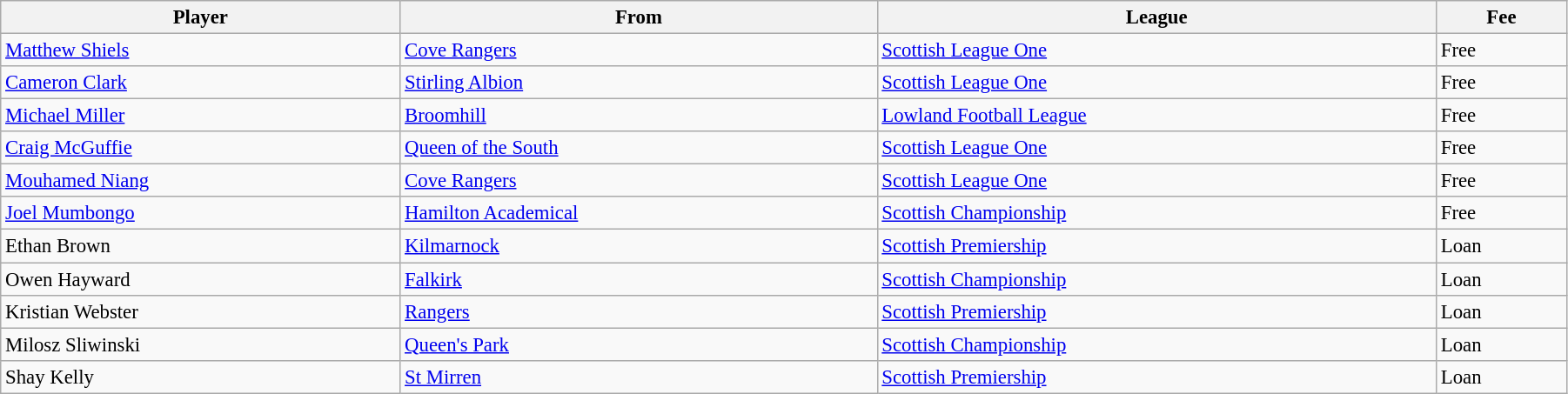<table class="wikitable" style="text-align:center; font-size:95%;width:95%; text-align:left">
<tr>
<th>Player</th>
<th>From</th>
<th>League</th>
<th>Fee</th>
</tr>
<tr>
<td><a href='#'>Matthew Shiels</a></td>
<td><a href='#'>Cove Rangers</a></td>
<td><a href='#'>Scottish League One</a></td>
<td>Free</td>
</tr>
<tr>
<td><a href='#'>Cameron Clark</a></td>
<td><a href='#'>Stirling Albion</a></td>
<td><a href='#'>Scottish League One</a></td>
<td>Free</td>
</tr>
<tr>
<td><a href='#'>Michael Miller</a></td>
<td><a href='#'>Broomhill</a></td>
<td><a href='#'>Lowland Football League</a></td>
<td>Free</td>
</tr>
<tr>
<td><a href='#'>Craig McGuffie</a></td>
<td><a href='#'>Queen of the South</a></td>
<td><a href='#'>Scottish League One</a></td>
<td>Free</td>
</tr>
<tr>
<td><a href='#'>Mouhamed Niang</a></td>
<td><a href='#'>Cove Rangers</a></td>
<td><a href='#'>Scottish League One</a></td>
<td>Free</td>
</tr>
<tr>
<td><a href='#'>Joel Mumbongo</a></td>
<td><a href='#'>Hamilton Academical</a></td>
<td><a href='#'>Scottish Championship</a></td>
<td>Free</td>
</tr>
<tr>
<td>Ethan Brown</td>
<td><a href='#'>Kilmarnock</a></td>
<td><a href='#'>Scottish Premiership</a></td>
<td>Loan</td>
</tr>
<tr>
<td>Owen Hayward</td>
<td><a href='#'>Falkirk</a></td>
<td><a href='#'>Scottish Championship</a></td>
<td>Loan</td>
</tr>
<tr>
<td>Kristian Webster</td>
<td><a href='#'>Rangers</a></td>
<td><a href='#'>Scottish Premiership</a></td>
<td>Loan</td>
</tr>
<tr>
<td>Milosz Sliwinski</td>
<td><a href='#'>Queen's Park</a></td>
<td><a href='#'>Scottish Championship</a></td>
<td>Loan</td>
</tr>
<tr>
<td>Shay Kelly</td>
<td><a href='#'>St Mirren</a></td>
<td><a href='#'>Scottish Premiership</a></td>
<td>Loan</td>
</tr>
</table>
